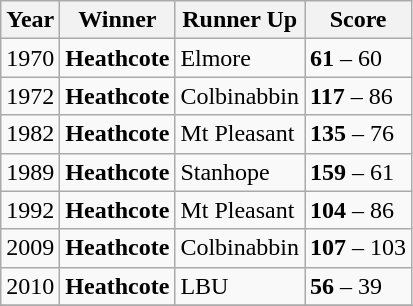<table class="wikitable">
<tr>
<th>Year</th>
<th>Winner</th>
<th>Runner Up</th>
<th>Score</th>
</tr>
<tr>
<td>1970</td>
<td><strong>Heathcote</strong></td>
<td>Elmore</td>
<td><strong>61</strong> – 60</td>
</tr>
<tr>
<td>1972</td>
<td><strong>Heathcote</strong></td>
<td>Colbinabbin</td>
<td><strong>117</strong> – 86</td>
</tr>
<tr>
<td>1982</td>
<td><strong>Heathcote</strong></td>
<td>Mt Pleasant</td>
<td><strong>135</strong> – 76</td>
</tr>
<tr>
<td>1989</td>
<td><strong>Heathcote</strong></td>
<td>Stanhope</td>
<td><strong>159</strong> – 61</td>
</tr>
<tr>
<td>1992</td>
<td><strong>Heathcote</strong></td>
<td>Mt Pleasant</td>
<td><strong>104</strong> – 86</td>
</tr>
<tr>
<td>2009</td>
<td><strong>Heathcote</strong></td>
<td>Colbinabbin</td>
<td><strong>107</strong> – 103</td>
</tr>
<tr>
<td>2010</td>
<td><strong>Heathcote</strong></td>
<td>LBU</td>
<td><strong>56</strong> – 39</td>
</tr>
<tr>
</tr>
</table>
